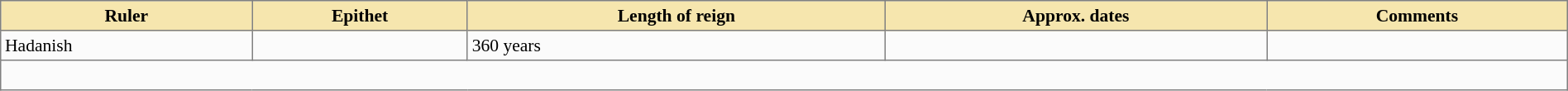<table class="nowraplinks" cellspacing="0" cellpadding="3" width="600px" rules="all" style="background:#fbfbfb; border-style: solid; border-width: 1px; font-size:90%; empty-cells:show; border-collapse:collapse; width:100%;">
<tr bgcolor="#F6E6AE">
<th>Ruler</th>
<th>Epithet</th>
<th>Length of reign</th>
<th>Approx. dates</th>
<th>Comments</th>
</tr>
<tr>
<td>Hadanish</td>
<td></td>
<td>360 years</td>
<td></td>
<td></td>
</tr>
<tr>
<td colspan="5"><br></td>
</tr>
</table>
